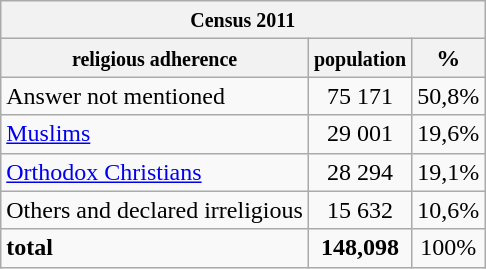<table class="wikitable">
<tr>
<th colspan=3><small>Census 2011</small></th>
</tr>
<tr>
<th><small>religious adherence</small></th>
<th><small>population</small></th>
<th>%</th>
</tr>
<tr>
<td>Answer not mentioned</td>
<td align="middle">75 171</td>
<td align="middle">50,8%</td>
</tr>
<tr>
<td><a href='#'>Muslims</a></td>
<td align="middle">29 001</td>
<td align="middle">19,6%</td>
</tr>
<tr>
<td><a href='#'>Orthodox Christians</a></td>
<td align="middle">28 294</td>
<td align="middle">19,1%</td>
</tr>
<tr>
<td>Others and declared irreligious</td>
<td align="middle">15 632</td>
<td align="middle">10,6%</td>
</tr>
<tr>
<td><strong>total</strong></td>
<td align="middle"><strong>148,098</strong></td>
<td align="middle">100%</td>
</tr>
</table>
